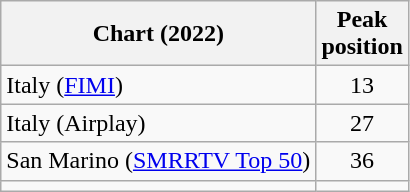<table class="wikitable sortable plainrowheaders">
<tr>
<th>Chart (2022)</th>
<th>Peak<br>position</th>
</tr>
<tr>
<td>Italy (<a href='#'>FIMI</a>)</td>
<td align="center">13</td>
</tr>
<tr>
<td>Italy (Airplay)</td>
<td align="center">27</td>
</tr>
<tr>
<td>San Marino (<a href='#'>SMRRTV Top 50</a>)</td>
<td align="center">36</td>
</tr>
<tr>
<td></td>
</tr>
</table>
